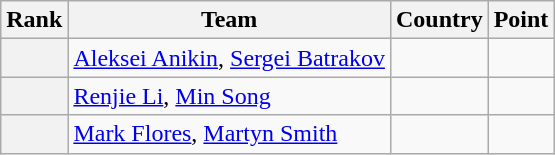<table class="wikitable sortable">
<tr>
<th>Rank</th>
<th>Team</th>
<th>Country</th>
<th>Point</th>
</tr>
<tr>
<th></th>
<td><a href='#'>Aleksei Anikin</a>, <a href='#'>Sergei Batrakov</a></td>
<td></td>
<td></td>
</tr>
<tr>
<th></th>
<td><a href='#'>Renjie Li</a>, <a href='#'>Min Song</a></td>
<td></td>
<td></td>
</tr>
<tr>
<th></th>
<td><a href='#'>Mark Flores</a>, <a href='#'>Martyn Smith</a></td>
<td></td>
<td></td>
</tr>
</table>
